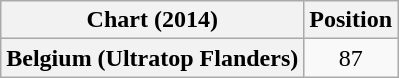<table class="wikitable plainrowheaders" style="text-align:center">
<tr>
<th scope="col">Chart (2014)</th>
<th scope="col">Position</th>
</tr>
<tr>
<th scope="row">Belgium (Ultratop Flanders)</th>
<td>87</td>
</tr>
</table>
